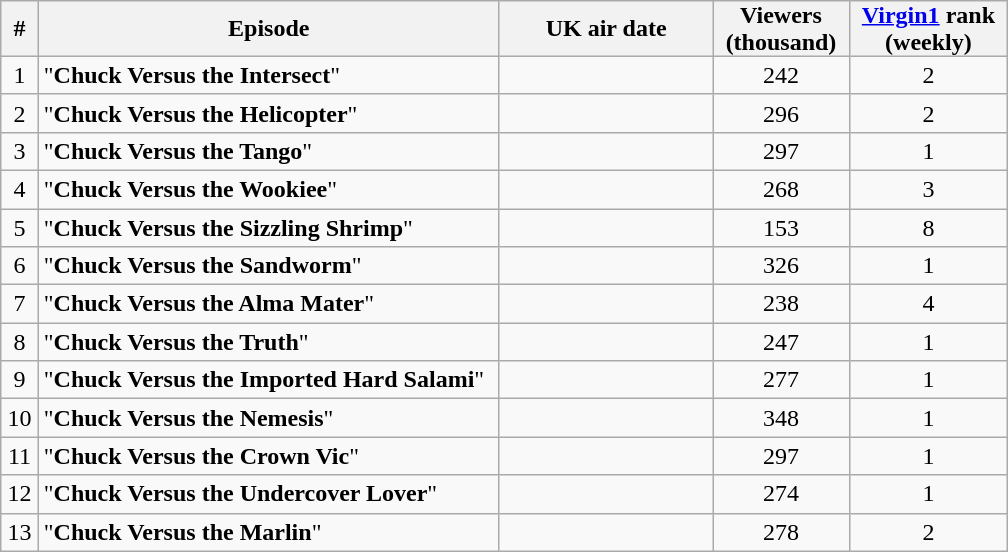<table style="text-align:center;" class="wikitable sortable">
<tr>
<th style="padding: 0px 8px">#</th>
<th width="300px" class="unsortable">Episode</th>
<th width="135px">UK air date</th>
<th style="padding: 0px 8px">Viewers<br>(thousand)</th>
<th style="padding: 0px 8px"><a href='#'>Virgin1</a> rank<br>(weekly)</th>
</tr>
<tr>
<td>1</td>
<td style="text-align:left">"<strong>Chuck Versus the Intersect</strong>"</td>
<td></td>
<td>242</td>
<td>2</td>
</tr>
<tr>
<td>2</td>
<td style="text-align:left">"<strong>Chuck Versus the Helicopter</strong>"</td>
<td></td>
<td>296</td>
<td>2</td>
</tr>
<tr>
<td>3</td>
<td style="text-align:left">"<strong>Chuck Versus the Tango</strong>"</td>
<td></td>
<td>297</td>
<td>1</td>
</tr>
<tr>
<td>4</td>
<td style="text-align:left">"<strong>Chuck Versus the Wookiee</strong>"</td>
<td></td>
<td>268</td>
<td>3</td>
</tr>
<tr>
<td>5</td>
<td style="text-align:left">"<strong>Chuck Versus the Sizzling Shrimp</strong>"</td>
<td></td>
<td>153</td>
<td>8</td>
</tr>
<tr>
<td>6</td>
<td style="text-align:left">"<strong>Chuck Versus the Sandworm</strong>"</td>
<td></td>
<td>326</td>
<td>1</td>
</tr>
<tr>
<td>7</td>
<td style="text-align:left">"<strong>Chuck Versus the Alma Mater</strong>"</td>
<td></td>
<td>238</td>
<td>4</td>
</tr>
<tr>
<td>8</td>
<td style="text-align:left">"<strong>Chuck Versus the Truth</strong>"</td>
<td></td>
<td>247</td>
<td>1</td>
</tr>
<tr>
<td>9</td>
<td style="text-align:left">"<strong>Chuck Versus the Imported Hard Salami</strong>"</td>
<td></td>
<td>277</td>
<td>1</td>
</tr>
<tr>
<td>10</td>
<td style="text-align:left">"<strong>Chuck Versus the Nemesis</strong>"</td>
<td></td>
<td>348</td>
<td>1</td>
</tr>
<tr>
<td>11</td>
<td style="text-align:left">"<strong>Chuck Versus the Crown Vic</strong>"</td>
<td></td>
<td>297</td>
<td>1</td>
</tr>
<tr>
<td>12</td>
<td style="text-align:left">"<strong>Chuck Versus the Undercover Lover</strong>"</td>
<td></td>
<td>274</td>
<td>1</td>
</tr>
<tr>
<td>13</td>
<td style="text-align:left">"<strong>Chuck Versus the Marlin</strong>"</td>
<td></td>
<td>278</td>
<td>2</td>
</tr>
</table>
